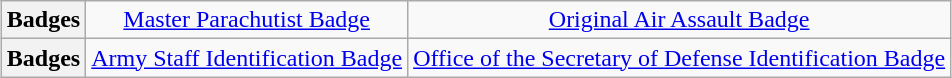<table class="wikitable" style="margin:1em auto; text-align:center;">
<tr>
<th>Badges</th>
<td colspan="6"><a href='#'>Master Parachutist Badge</a></td>
<td colspan="6"><a href='#'>Original Air Assault Badge</a> <br></td>
</tr>
<tr>
<th>Badges</th>
<td colspan="6"><a href='#'>Army Staff Identification Badge</a></td>
<td colspan="6"><a href='#'>Office of the Secretary of Defense Identification Badge</a></td>
</tr>
</table>
